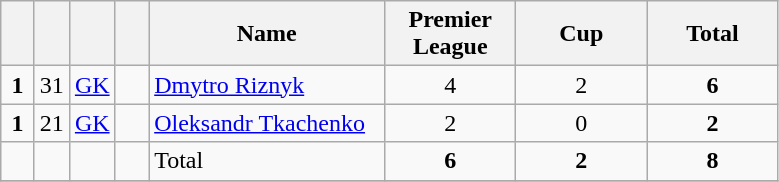<table class="wikitable" style="text-align:center">
<tr>
<th width=15></th>
<th width=15></th>
<th width=15></th>
<th width=15></th>
<th width=150>Name</th>
<th width=80><strong>Premier League</strong></th>
<th width=80><strong>Cup</strong></th>
<th width=80>Total</th>
</tr>
<tr>
<td><strong>1</strong></td>
<td>31</td>
<td><a href='#'>GK</a></td>
<td></td>
<td align=left><a href='#'>Dmytro Riznyk</a></td>
<td>4</td>
<td>2</td>
<td><strong>6</strong></td>
</tr>
<tr>
<td><strong>1</strong></td>
<td>21</td>
<td><a href='#'>GK</a></td>
<td></td>
<td align=left><a href='#'>Oleksandr Tkachenko</a></td>
<td>2</td>
<td>0</td>
<td><strong>2</strong></td>
</tr>
<tr>
<td></td>
<td></td>
<td></td>
<td></td>
<td align=left>Total</td>
<td><strong>6</strong></td>
<td><strong>2</strong></td>
<td><strong>8</strong></td>
</tr>
<tr>
</tr>
</table>
